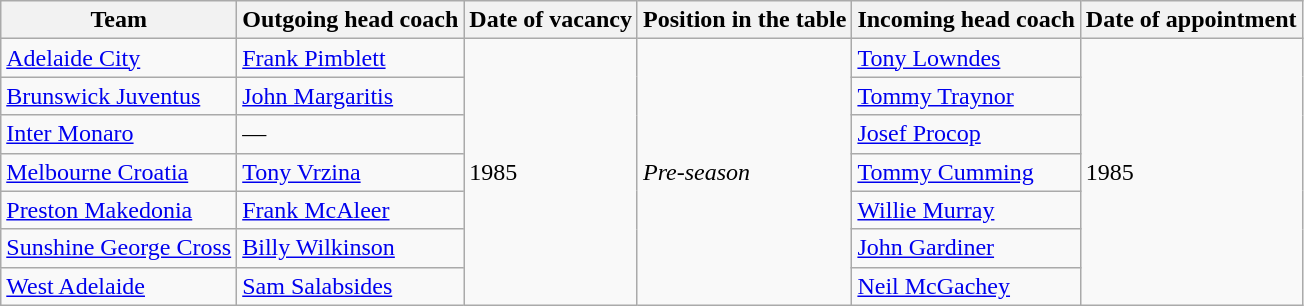<table class="wikitable sortable">
<tr>
<th>Team</th>
<th>Outgoing head coach</th>
<th>Date of vacancy</th>
<th>Position in the table</th>
<th>Incoming head coach</th>
<th>Date of appointment</th>
</tr>
<tr>
<td><a href='#'>Adelaide City</a></td>
<td> <a href='#'>Frank Pimblett</a></td>
<td rowspan="7">1985</td>
<td rowspan="7"><em>Pre-season</em></td>
<td> <a href='#'>Tony Lowndes</a></td>
<td rowspan="7">1985</td>
</tr>
<tr>
<td><a href='#'>Brunswick Juventus</a></td>
<td> <a href='#'>John Margaritis</a></td>
<td> <a href='#'>Tommy Traynor</a></td>
</tr>
<tr>
<td><a href='#'>Inter Monaro</a></td>
<td>—</td>
<td> <a href='#'>Josef Procop</a></td>
</tr>
<tr>
<td><a href='#'>Melbourne Croatia</a></td>
<td> <a href='#'>Tony Vrzina</a></td>
<td> <a href='#'>Tommy Cumming</a></td>
</tr>
<tr>
<td><a href='#'>Preston Makedonia</a></td>
<td> <a href='#'>Frank McAleer</a></td>
<td> <a href='#'>Willie Murray</a></td>
</tr>
<tr>
<td><a href='#'>Sunshine George Cross</a></td>
<td> <a href='#'>Billy Wilkinson</a></td>
<td> <a href='#'>John Gardiner</a></td>
</tr>
<tr>
<td><a href='#'>West Adelaide</a></td>
<td> <a href='#'>Sam Salabsides</a></td>
<td> <a href='#'>Neil McGachey</a></td>
</tr>
</table>
